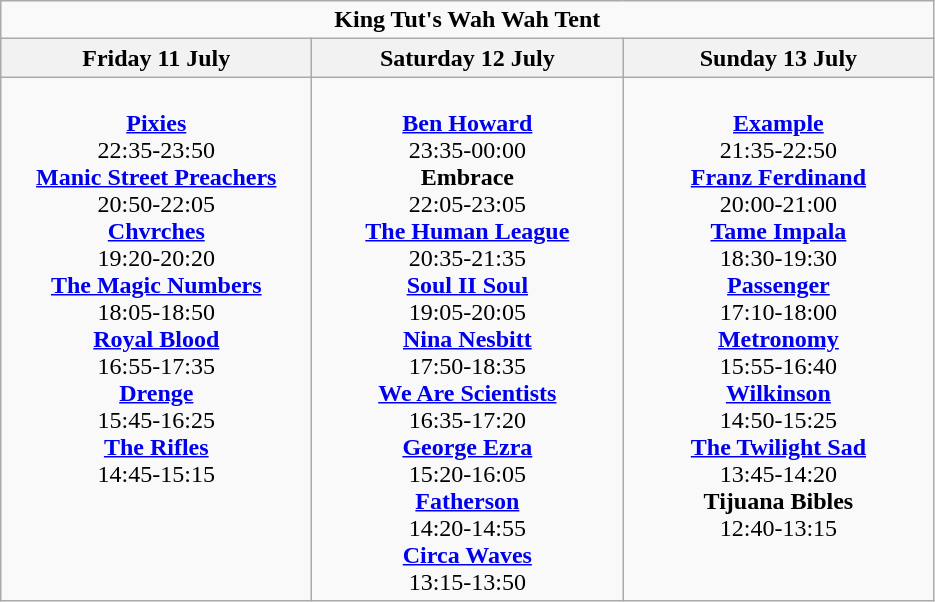<table class="wikitable">
<tr>
<td colspan="3" style="text-align:center;"><strong>King Tut's Wah Wah Tent</strong></td>
</tr>
<tr>
<th>Friday 11 July</th>
<th>Saturday 12 July</th>
<th>Sunday 13 July</th>
</tr>
<tr>
<td style="text-align:center; vertical-align:top; width:200px;"><br><strong><a href='#'>Pixies</a></strong>
<br> 22:35-23:50
<br> <strong><a href='#'>Manic Street Preachers</a></strong>
<br> 20:50-22:05
<br> <strong><a href='#'>Chvrches</a></strong>
<br> 19:20-20:20
<br> <strong><a href='#'>The Magic Numbers</a></strong>
<br> 18:05-18:50
<br> <strong><a href='#'>Royal Blood</a></strong>
<br> 16:55-17:35
<br> <strong><a href='#'>Drenge</a></strong>
<br> 15:45-16:25
<br> <strong><a href='#'>The Rifles</a></strong>
<br> 14:45-15:15</td>
<td style="text-align:center; vertical-align:top; width:200px;"><br><strong><a href='#'>Ben Howard</a></strong>
<br> 23:35-00:00
<br> <strong>Embrace</strong>
<br> 22:05-23:05
<br> <strong><a href='#'>The Human League</a></strong>
<br> 20:35-21:35
<br> <strong><a href='#'>Soul II Soul</a></strong>
<br> 19:05-20:05
<br> <strong><a href='#'>Nina Nesbitt</a></strong>
<br> 17:50-18:35
<br> <strong><a href='#'>We Are Scientists</a></strong>
<br> 16:35-17:20
<br> <strong><a href='#'>George Ezra</a></strong>
<br> 15:20-16:05
<br> <strong><a href='#'>Fatherson</a></strong>
<br> 14:20-14:55
<br> <strong><a href='#'>Circa Waves</a></strong>
<br> 13:15-13:50</td>
<td style="text-align:center; vertical-align:top; width:200px;"><br><strong><a href='#'>Example</a></strong>
<br> 21:35-22:50
<br> <strong><a href='#'>Franz Ferdinand</a></strong>
<br> 20:00-21:00
<br> <strong><a href='#'>Tame Impala</a></strong>
<br> 18:30-19:30
<br> <strong><a href='#'>Passenger</a></strong>
<br> 17:10-18:00
<br> <strong><a href='#'>Metronomy</a></strong>
<br> 15:55-16:40
<br> <strong><a href='#'>Wilkinson</a></strong>
<br> 14:50-15:25
<br> <strong><a href='#'>The Twilight Sad</a></strong>
<br> 13:45-14:20
<br> <strong>Tijuana Bibles</strong>
<br> 12:40-13:15</td>
</tr>
</table>
